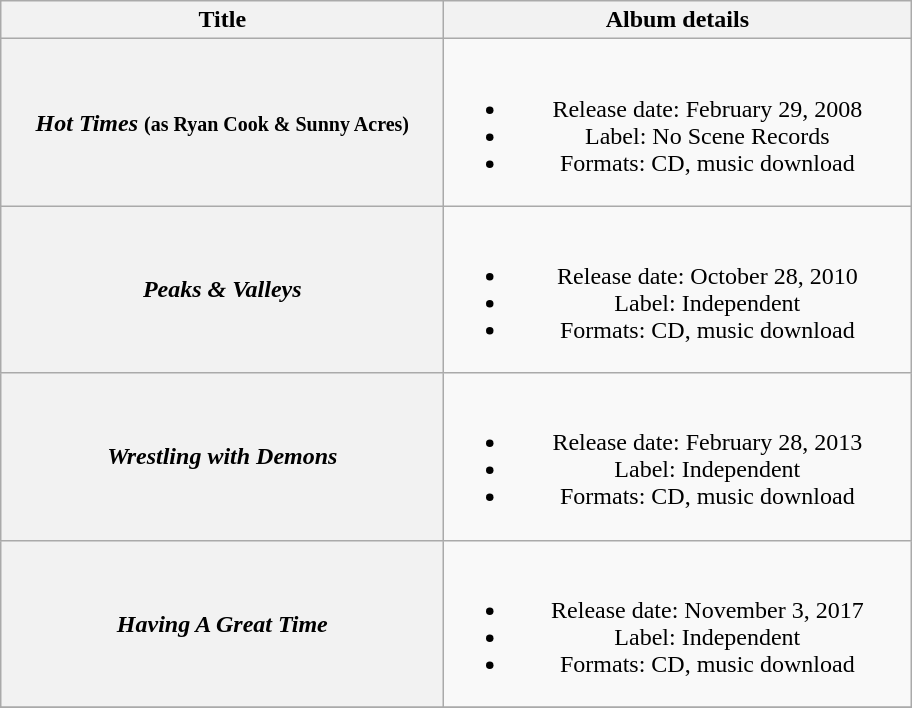<table class="wikitable plainrowheaders" style="text-align:center;">
<tr>
<th style="width:18em;">Title</th>
<th style="width:19em;">Album details</th>
</tr>
<tr>
<th scope="row"><em>Hot Times</em> <small>(as Ryan Cook & Sunny Acres)</small></th>
<td><br><ul><li>Release date: February 29, 2008 </li><li>Label: No Scene Records</li><li>Formats: CD, music download</li></ul></td>
</tr>
<tr>
<th scope="row"><em>Peaks & Valleys</em></th>
<td><br><ul><li>Release date: October 28, 2010 </li><li>Label: Independent</li><li>Formats: CD, music download</li></ul></td>
</tr>
<tr>
<th scope="row"><em>Wrestling with Demons</em></th>
<td><br><ul><li>Release date: February 28, 2013</li><li>Label: Independent</li><li>Formats: CD, music download</li></ul></td>
</tr>
<tr>
<th scope="row"><em>Having A Great Time</em></th>
<td><br><ul><li>Release date: November 3, 2017 </li><li>Label: Independent</li><li>Formats: CD, music download</li></ul></td>
</tr>
<tr>
</tr>
</table>
